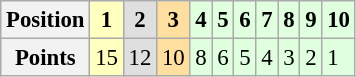<table class="wikitable" style="font-size: 95%;">
<tr>
<th>Position</th>
<th style="background:#ffffbf;">1</th>
<th style="background:#dfdfdf;">2</th>
<th style="background:#ffdf9f;">3</th>
<th style="background:#dfffdf;">4</th>
<th style="background:#dfffdf;">5</th>
<th style="background:#dfffdf;">6</th>
<th style="background:#dfffdf;">7</th>
<th style="background:#dfffdf;">8</th>
<th style="background:#dfffdf;">9</th>
<th style="background:#dfffdf;">10</th>
</tr>
<tr>
<th>Points</th>
<td style="background:#ffffbf;">15</td>
<td style="background:#dfdfdf;">12</td>
<td style="background:#ffdf9f;">10</td>
<td style="background:#dfffdf;">8</td>
<td style="background:#dfffdf;">6</td>
<td style="background:#dfffdf;">5</td>
<td style="background:#dfffdf;">4</td>
<td style="background:#dfffdf;">3</td>
<td style="background:#dfffdf;">2</td>
<td style="background:#dfffdf;">1</td>
</tr>
</table>
